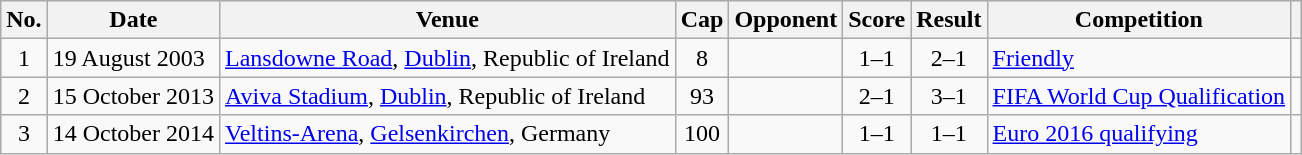<table class="wikitable sortable">
<tr>
<th scope="col">No.</th>
<th scope="col" data-sort-type="date">Date</th>
<th scope="col">Venue</th>
<th scope="col">Cap</th>
<th scope="col">Opponent</th>
<th scope="col">Score</th>
<th scope="col">Result</th>
<th scope="col">Competition</th>
<th scope="col" class="unsortable"></th>
</tr>
<tr>
<td style="text-align:center">1</td>
<td>19 August 2003</td>
<td><a href='#'>Lansdowne Road</a>, <a href='#'>Dublin</a>, Republic of Ireland</td>
<td style="text-align:center">8</td>
<td></td>
<td style="text-align:center">1–1</td>
<td style="text-align:center">2–1</td>
<td><a href='#'>Friendly</a></td>
<td style="text-align:center"></td>
</tr>
<tr>
<td style="text-align:center">2</td>
<td>15 October 2013</td>
<td><a href='#'>Aviva Stadium</a>, <a href='#'>Dublin</a>, Republic of Ireland</td>
<td style="text-align:center">93</td>
<td></td>
<td style="text-align:center">2–1</td>
<td style="text-align:center">3–1</td>
<td><a href='#'>FIFA World Cup Qualification</a></td>
<td style="text-align:center"></td>
</tr>
<tr>
<td style="text-align:center">3</td>
<td>14 October 2014</td>
<td><a href='#'>Veltins-Arena</a>, <a href='#'>Gelsenkirchen</a>, Germany</td>
<td style="text-align:center">100</td>
<td></td>
<td style="text-align:center">1–1</td>
<td style="text-align:center">1–1</td>
<td><a href='#'>Euro 2016 qualifying</a></td>
<td style="text-align:center"></td>
</tr>
</table>
